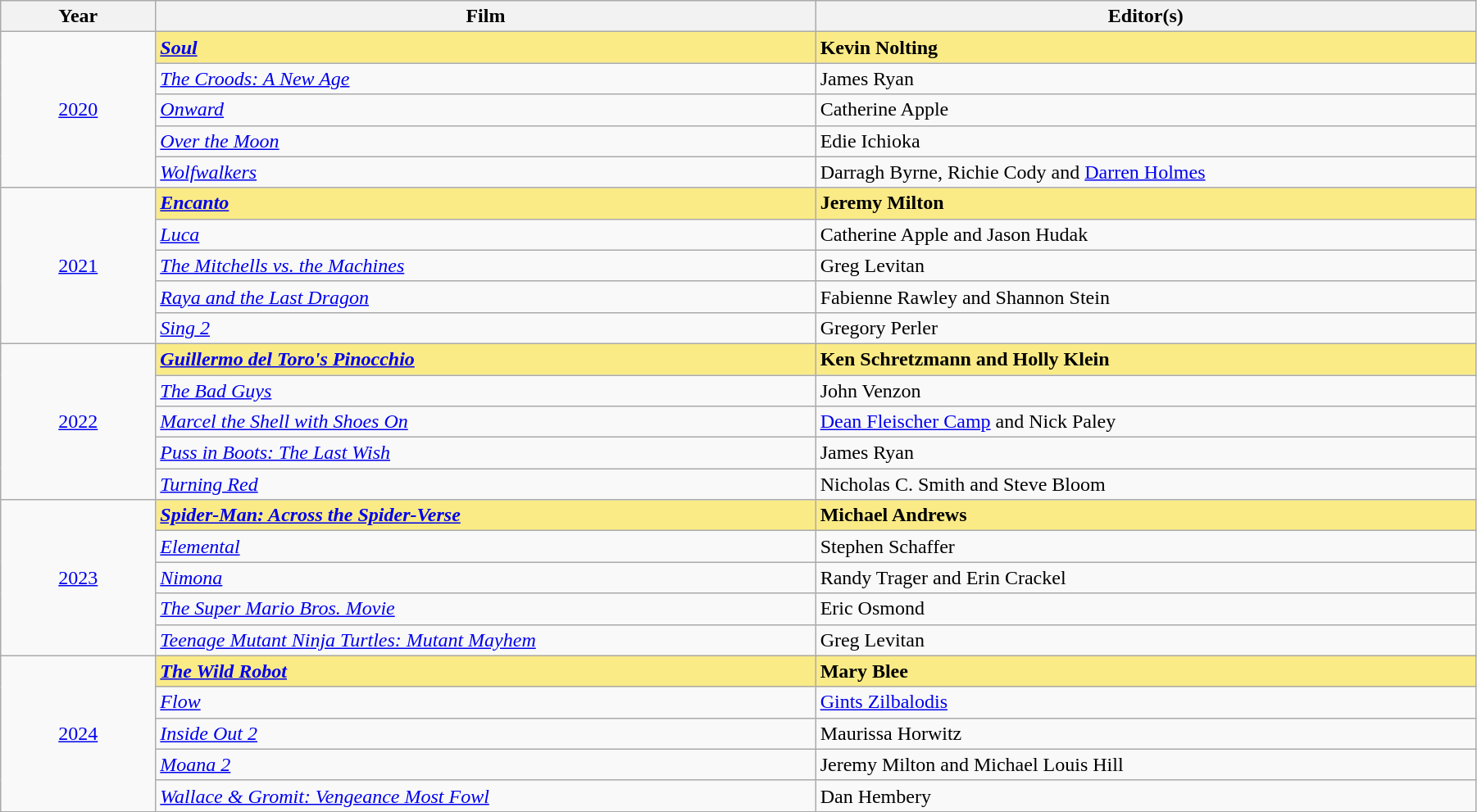<table class="wikitable" width="95%" cellpadding="5">
<tr>
<th width="100"><strong>Year</strong></th>
<th width="450"><strong>Film</strong></th>
<th width="450"><strong>Editor(s)</strong></th>
</tr>
<tr>
<td rowspan="5" style="text-align:center;"><a href='#'>2020</a><br></td>
<td style="background:#FAEB86;"><strong><em><a href='#'>Soul</a></em></strong></td>
<td style="background:#FAEB86;"><strong>Kevin Nolting</strong></td>
</tr>
<tr>
<td><em><a href='#'>The Croods: A New Age</a></em></td>
<td>James Ryan</td>
</tr>
<tr>
<td><em><a href='#'>Onward</a></em></td>
<td>Catherine Apple</td>
</tr>
<tr>
<td><em><a href='#'>Over the Moon</a></em></td>
<td>Edie Ichioka</td>
</tr>
<tr>
<td><em><a href='#'>Wolfwalkers</a></em></td>
<td>Darragh Byrne, Richie Cody and <a href='#'>Darren Holmes</a></td>
</tr>
<tr>
<td rowspan="5" style="text-align:center;"><a href='#'>2021</a><br></td>
<td style="background:#FAEB86;"><strong><em><a href='#'>Encanto</a></em></strong></td>
<td style="background:#FAEB86;"><strong>Jeremy Milton</strong></td>
</tr>
<tr>
<td><em><a href='#'>Luca</a></em></td>
<td>Catherine Apple and Jason Hudak</td>
</tr>
<tr>
<td><em><a href='#'>The Mitchells vs. the Machines</a></em></td>
<td>Greg Levitan</td>
</tr>
<tr>
<td><em><a href='#'>Raya and the Last Dragon</a></em></td>
<td>Fabienne Rawley and Shannon Stein</td>
</tr>
<tr>
<td><em><a href='#'>Sing 2</a></em></td>
<td>Gregory Perler</td>
</tr>
<tr>
<td rowspan="5" style="text-align:center;"><a href='#'>2022</a><br></td>
<td style="background:#FAEB86;"><strong><em><a href='#'>Guillermo del Toro's Pinocchio</a></em></strong></td>
<td style="background:#FAEB86;"><strong>Ken Schretzmann and Holly Klein</strong></td>
</tr>
<tr>
<td><em><a href='#'>The Bad Guys</a></em></td>
<td>John Venzon</td>
</tr>
<tr>
<td><em><a href='#'>Marcel the Shell with Shoes On</a></em></td>
<td><a href='#'>Dean Fleischer Camp</a> and Nick Paley</td>
</tr>
<tr>
<td><em><a href='#'>Puss in Boots: The Last Wish</a></em></td>
<td>James Ryan</td>
</tr>
<tr>
<td><em><a href='#'>Turning Red</a></em></td>
<td>Nicholas C. Smith and Steve Bloom</td>
</tr>
<tr>
<td rowspan="5" style="text-align:center;"><a href='#'>2023</a><br></td>
<td style="background:#FAEB86;"><strong><em><a href='#'>Spider-Man: Across the Spider-Verse</a></em></strong></td>
<td style="background:#FAEB86;"><strong>Michael Andrews</strong></td>
</tr>
<tr>
<td><em><a href='#'>Elemental</a></em></td>
<td>Stephen Schaffer</td>
</tr>
<tr>
<td><em><a href='#'>Nimona</a></em></td>
<td>Randy Trager and Erin Crackel</td>
</tr>
<tr>
<td><em><a href='#'>The Super Mario Bros. Movie</a></em></td>
<td>Eric Osmond</td>
</tr>
<tr>
<td><em><a href='#'>Teenage Mutant Ninja Turtles: Mutant Mayhem</a></em></td>
<td>Greg Levitan</td>
</tr>
<tr>
<td rowspan="5" style="text-align:center;"><a href='#'>2024</a><br></td>
<td style="background:#FAEB86;"><strong><em><a href='#'>The Wild Robot</a></em></strong></td>
<td style="background:#FAEB86;"><strong>Mary Blee</strong></td>
</tr>
<tr>
<td><em><a href='#'>Flow</a></em></td>
<td><a href='#'>Gints Zilbalodis</a></td>
</tr>
<tr>
<td><em><a href='#'>Inside Out 2</a></em></td>
<td>Maurissa Horwitz</td>
</tr>
<tr>
<td><em><a href='#'>Moana 2</a></em></td>
<td>Jeremy Milton and Michael Louis Hill</td>
</tr>
<tr>
<td><em><a href='#'>Wallace & Gromit: Vengeance Most Fowl</a></em></td>
<td>Dan Hembery</td>
</tr>
</table>
